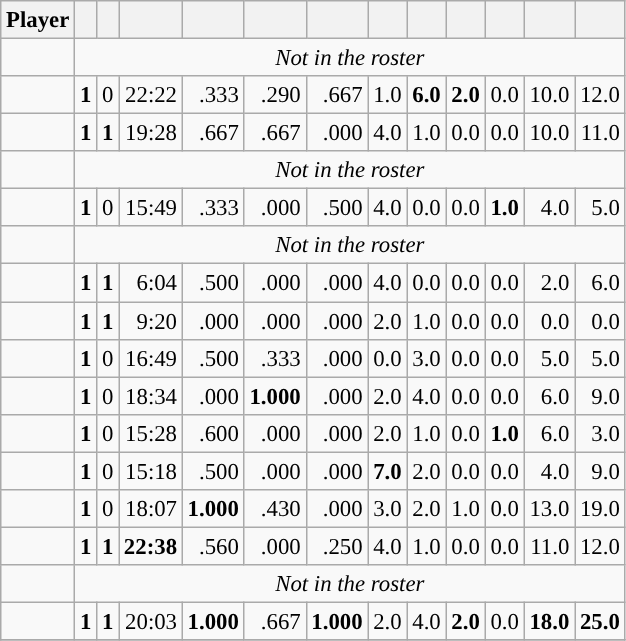<table class="wikitable sortable" style="font-size:95%; text-align:right;">
<tr>
<th>Player</th>
<th></th>
<th></th>
<th></th>
<th></th>
<th></th>
<th></th>
<th></th>
<th></th>
<th></th>
<th></th>
<th></th>
<th></th>
</tr>
<tr>
<td><strong></strong></td>
<td colspan=12 data-sort-value="-50" style="text-align:center"><em>Not in the roster</em></td>
</tr>
<tr>
<td><strong></strong></td>
<td><strong>1</strong></td>
<td>0</td>
<td>22:22</td>
<td>.333</td>
<td>.290</td>
<td>.667</td>
<td>1.0</td>
<td><strong>6.0</strong></td>
<td><strong>2.0</strong></td>
<td>0.0</td>
<td>10.0</td>
<td>12.0</td>
</tr>
<tr>
<td><strong></strong></td>
<td><strong>1</strong></td>
<td><strong>1</strong></td>
<td>19:28</td>
<td>.667</td>
<td>.667</td>
<td>.000</td>
<td>4.0</td>
<td>1.0</td>
<td>0.0</td>
<td>0.0</td>
<td>10.0</td>
<td>11.0</td>
</tr>
<tr>
<td><strong></strong></td>
<td colspan=12 data-sort-value="-50" style="text-align:center"><em>Not in the roster</em></td>
</tr>
<tr>
<td><strong></strong></td>
<td><strong>1</strong></td>
<td>0</td>
<td>15:49</td>
<td>.333</td>
<td>.000</td>
<td>.500</td>
<td>4.0</td>
<td>0.0</td>
<td>0.0</td>
<td><strong>1.0</strong></td>
<td>4.0</td>
<td>5.0</td>
</tr>
<tr>
<td><strong></strong></td>
<td colspan=12 data-sort-value="-50" style="text-align:center"><em>Not in the roster</em></td>
</tr>
<tr>
<td><strong></strong></td>
<td><strong>1</strong></td>
<td><strong>1</strong></td>
<td>6:04</td>
<td>.500</td>
<td>.000</td>
<td>.000</td>
<td>4.0</td>
<td>0.0</td>
<td>0.0</td>
<td>0.0</td>
<td>2.0</td>
<td>6.0</td>
</tr>
<tr>
<td><strong></strong></td>
<td><strong>1</strong></td>
<td><strong>1</strong></td>
<td>9:20</td>
<td>.000</td>
<td>.000</td>
<td>.000</td>
<td>2.0</td>
<td>1.0</td>
<td>0.0</td>
<td>0.0</td>
<td>0.0</td>
<td>0.0</td>
</tr>
<tr>
<td><strong></strong></td>
<td><strong>1</strong></td>
<td>0</td>
<td>16:49</td>
<td>.500</td>
<td>.333</td>
<td>.000</td>
<td>0.0</td>
<td>3.0</td>
<td>0.0</td>
<td>0.0</td>
<td>5.0</td>
<td>5.0</td>
</tr>
<tr>
<td><strong></strong></td>
<td><strong>1</strong></td>
<td>0</td>
<td>18:34</td>
<td>.000</td>
<td><strong>1.000</strong></td>
<td>.000</td>
<td>2.0</td>
<td>4.0</td>
<td>0.0</td>
<td>0.0</td>
<td>6.0</td>
<td>9.0</td>
</tr>
<tr>
<td><strong></strong></td>
<td><strong>1</strong></td>
<td>0</td>
<td>15:28</td>
<td>.600</td>
<td>.000</td>
<td>.000</td>
<td>2.0</td>
<td>1.0</td>
<td>0.0</td>
<td><strong>1.0</strong></td>
<td>6.0</td>
<td>3.0</td>
</tr>
<tr>
<td><strong></strong></td>
<td><strong>1</strong></td>
<td>0</td>
<td>15:18</td>
<td>.500</td>
<td>.000</td>
<td>.000</td>
<td><strong>7.0</strong></td>
<td>2.0</td>
<td>0.0</td>
<td>0.0</td>
<td>4.0</td>
<td>9.0</td>
</tr>
<tr>
<td><strong></strong></td>
<td><strong>1</strong></td>
<td>0</td>
<td>18:07</td>
<td><strong>1.000</strong></td>
<td>.430</td>
<td>.000</td>
<td>3.0</td>
<td>2.0</td>
<td>1.0</td>
<td>0.0</td>
<td>13.0</td>
<td>19.0</td>
</tr>
<tr>
<td><strong></strong></td>
<td><strong>1</strong></td>
<td><strong>1</strong></td>
<td><strong>22:38</strong></td>
<td>.560</td>
<td>.000</td>
<td>.250</td>
<td>4.0</td>
<td>1.0</td>
<td>0.0</td>
<td>0.0</td>
<td>11.0</td>
<td>12.0</td>
</tr>
<tr>
<td><strong></strong></td>
<td colspan=12 data-sort-value="-50" style="text-align:center"><em>Not in the roster</em></td>
</tr>
<tr>
<td><strong></strong></td>
<td><strong>1</strong></td>
<td><strong>1</strong></td>
<td>20:03</td>
<td><strong>1.000</strong></td>
<td>.667</td>
<td><strong>1.000</strong></td>
<td>2.0</td>
<td>4.0</td>
<td><strong>2.0</strong></td>
<td>0.0</td>
<td><strong>18.0</strong></td>
<td><strong>25.0</strong></td>
</tr>
<tr>
</tr>
</table>
